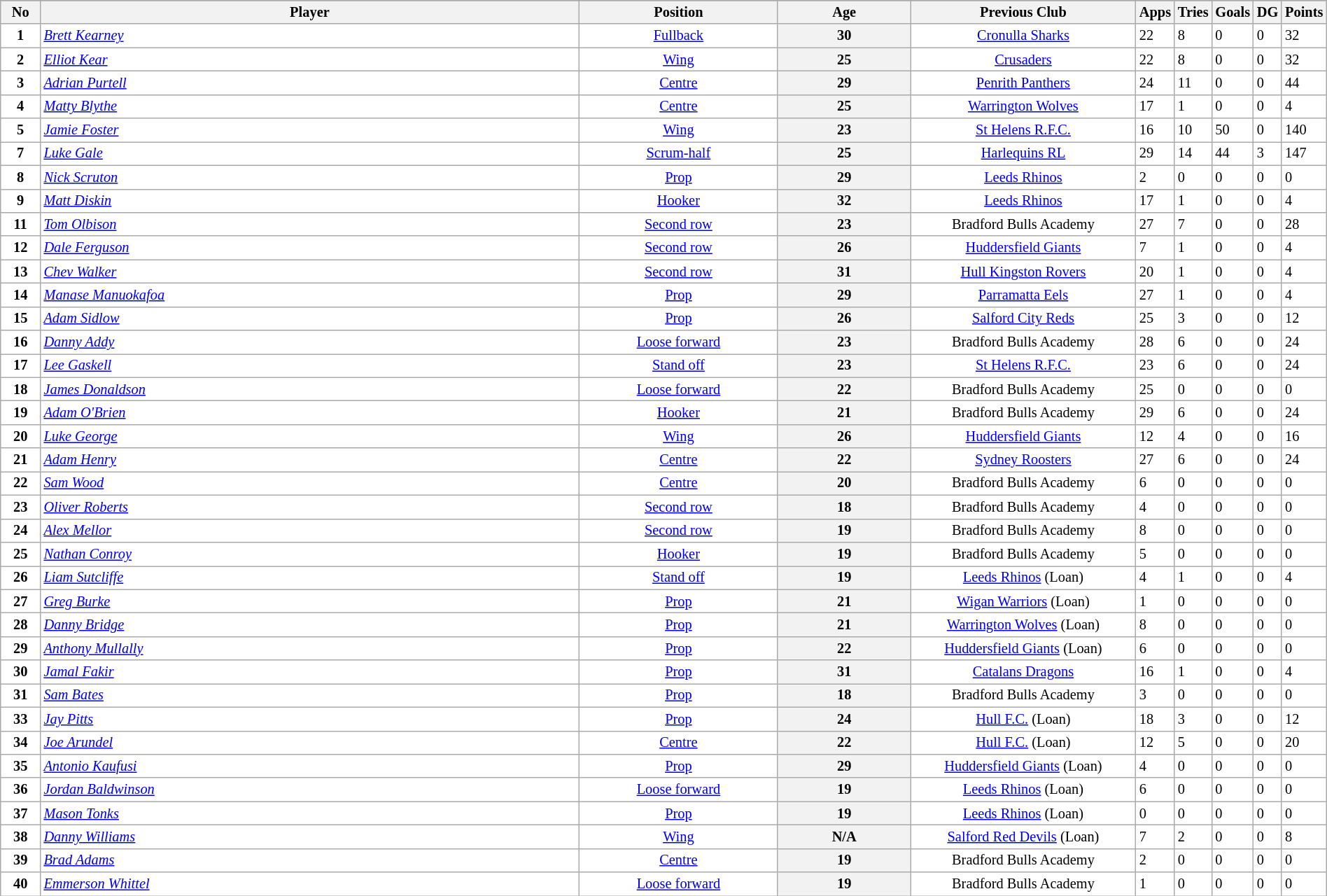<table class="wikitable sortable" width="100%" style="font-size:85%">
<tr bgcolor="#efefef">
</tr>
<tr bgcolor="#efefef">
<th width=3%>No</th>
<th !width=47%>Player</th>
<th width=15%>Position</th>
<th width=1%>Age</th>
<th width=17%>Previous Club</th>
<th width="20">Apps</th>
<th width="20">Tries</th>
<th width="20">Goals</th>
<th width="20">DG</th>
<th width="20">Points</th>
</tr>
<tr bgcolor=#FFFFFF>
<td align=center><strong>1</strong></td>
<td><em><a href='#'>Brett Kearney</a></em></td>
<td align=center><a href='#'>Fullback</a></td>
<th width=10%>30</th>
<td align=center><a href='#'>Cronulla Sharks</a></td>
<td align=centre>22</td>
<td align=centre>8</td>
<td align=centre>0</td>
<td align=centre>0</td>
<td align=centre>32</td>
</tr>
<tr bgcolor=#FFFFFF>
<td align=center><strong>2</strong></td>
<td><em><a href='#'>Elliot Kear</a></em></td>
<td align=center><a href='#'>Wing</a></td>
<th width=10%>25</th>
<td align=center><a href='#'>Crusaders</a></td>
<td align=centre>22</td>
<td align=centre>8</td>
<td align=centre>0</td>
<td align=centre>0</td>
<td align=centre>32</td>
</tr>
<tr bgcolor=#FFFFFF>
<td align=center><strong>3</strong></td>
<td><em><a href='#'>Adrian Purtell</a></em></td>
<td align=center><a href='#'>Centre</a></td>
<th width=10%>29</th>
<td align=center><a href='#'>Penrith Panthers</a></td>
<td align=centre>24</td>
<td align=centre>11</td>
<td align=centre>0</td>
<td align=centre>0</td>
<td align=centre>44</td>
</tr>
<tr bgcolor=#FFFFFF>
<td align=center><strong>4</strong></td>
<td><em><a href='#'>Matty Blythe</a></em></td>
<td align=center><a href='#'>Centre</a></td>
<th width=10%>25</th>
<td align=center><a href='#'>Warrington Wolves</a></td>
<td align=centre>17</td>
<td align=centre>1</td>
<td align=centre>0</td>
<td align=centre>0</td>
<td align=centre>4</td>
</tr>
<tr bgcolor=#FFFFFF>
<td align=center><strong>5</strong></td>
<td><em><a href='#'>Jamie Foster</a></em></td>
<td align=center><a href='#'>Wing</a></td>
<th width=10%>23</th>
<td align=center><a href='#'>St Helens R.F.C.</a></td>
<td align=centre>16</td>
<td align=centre>10</td>
<td align=centre>50</td>
<td align=centre>0</td>
<td align=centre>140</td>
</tr>
<tr bgcolor=#FFFFFF>
<td align=center><strong>7</strong></td>
<td><em><a href='#'>Luke Gale</a></em></td>
<td align=center><a href='#'>Scrum-half</a></td>
<th width=10%>25</th>
<td align=center><a href='#'>Harlequins RL</a></td>
<td align=centre>29</td>
<td align=centre>14</td>
<td align=centre>44</td>
<td align=centre>3</td>
<td align=centre>147</td>
</tr>
<tr bgcolor=#FFFFFF>
<td align=center><strong>8</strong></td>
<td><em><a href='#'>Nick Scruton</a></em></td>
<td align=center><a href='#'>Prop</a></td>
<th width=10%>29</th>
<td align=center><a href='#'>Leeds Rhinos</a></td>
<td align=centre>2</td>
<td align=centre>0</td>
<td align=centre>0</td>
<td align=centre>0</td>
<td align=centre>0</td>
</tr>
<tr bgcolor=#FFFFFF>
<td align=center><strong>9</strong></td>
<td><em><a href='#'>Matt Diskin</a></em></td>
<td align=center><a href='#'>Hooker</a></td>
<th width=10%>32</th>
<td align=center><a href='#'>Leeds Rhinos</a></td>
<td align=centre>17</td>
<td align=centre>1</td>
<td align=centre>0</td>
<td align=centre>0</td>
<td align=centre>4</td>
</tr>
<tr bgcolor=#FFFFFF>
<td align=center><strong>11</strong></td>
<td><em><a href='#'>Tom Olbison</a></em></td>
<td align=center><a href='#'>Second row</a></td>
<th width=10%>23</th>
<td align=center>Bradford Bulls Academy</td>
<td align=centre>27</td>
<td align=centre>7</td>
<td align=centre>0</td>
<td align=centre>0</td>
<td align=centre>28</td>
</tr>
<tr bgcolor=#FFFFFF>
<td align=center><strong>12</strong></td>
<td><em><a href='#'>Dale Ferguson</a></em></td>
<td align=center><a href='#'>Second row</a></td>
<th width=10%>26</th>
<td align=center><a href='#'>Huddersfield Giants</a></td>
<td align=centre>7</td>
<td align=centre>1</td>
<td align=centre>0</td>
<td align=centre>0</td>
<td align=centre>4</td>
</tr>
<tr bgcolor=#FFFFFF>
<td align=center><strong>13</strong></td>
<td><em><a href='#'>Chev Walker</a></em></td>
<td align=center><a href='#'>Second row</a></td>
<th width=10%>31</th>
<td align=center><a href='#'>Hull Kingston Rovers</a></td>
<td align=centre>20</td>
<td align=centre>1</td>
<td align=centre>0</td>
<td align=centre>0</td>
<td align=centre>4</td>
</tr>
<tr bgcolor=#FFFFFF>
<td align=center><strong>14</strong></td>
<td><em><a href='#'>Manase Manuokafoa</a></em></td>
<td align=center><a href='#'>Prop</a></td>
<th width=10%>29</th>
<td align=center><a href='#'>Parramatta Eels</a></td>
<td align=centre>27</td>
<td align=centre>1</td>
<td align=centre>0</td>
<td align=centre>0</td>
<td align=centre>4</td>
</tr>
<tr bgcolor=#FFFFFF>
<td align=center><strong>15</strong></td>
<td><em><a href='#'>Adam Sidlow</a></em></td>
<td align=center><a href='#'>Prop</a></td>
<th width=10%>26</th>
<td align=center><a href='#'>Salford City Reds</a></td>
<td align=centre>25</td>
<td align=centre>3</td>
<td align=centre>0</td>
<td align=centre>0</td>
<td align=centre>12</td>
</tr>
<tr bgcolor=#FFFFFF>
<td align=center><strong>16</strong></td>
<td><em><a href='#'>Danny Addy</a></em></td>
<td align=center><a href='#'>Loose forward</a></td>
<th width=10%>23</th>
<td align=center>Bradford Bulls Academy</td>
<td align=centre>28</td>
<td align=centre>6</td>
<td align=centre>0</td>
<td align=centre>0</td>
<td align=centre>24</td>
</tr>
<tr bgcolor=#FFFFFF>
<td align=center><strong>17</strong></td>
<td><em><a href='#'>Lee Gaskell</a></em></td>
<td align=center><a href='#'>Stand off</a></td>
<th width=10%>23</th>
<td align=center><a href='#'>St Helens R.F.C.</a></td>
<td align=centre>23</td>
<td align=centre>6</td>
<td align=centre>0</td>
<td align=centre>0</td>
<td align=centre>24</td>
</tr>
<tr bgcolor=#FFFFFF>
<td align=center><strong>18</strong></td>
<td><em><a href='#'>James Donaldson</a></em></td>
<td align=center><a href='#'>Loose forward</a></td>
<th width=10%>22</th>
<td align=center>Bradford Bulls Academy</td>
<td align=centre>25</td>
<td align=centre>0</td>
<td align=centre>0</td>
<td align=centre>0</td>
<td align=centre>0</td>
</tr>
<tr bgcolor=#FFFFFF>
<td align=center><strong>19</strong></td>
<td><em><a href='#'>Adam O'Brien</a></em></td>
<td align=center><a href='#'>Hooker</a></td>
<th width=10%>21</th>
<td align=center>Bradford Bulls Academy</td>
<td align=centre>29</td>
<td align=centre>6</td>
<td align=centre>0</td>
<td align=centre>0</td>
<td align=centre>24</td>
</tr>
<tr bgcolor=#FFFFFF>
<td align=center><strong>20</strong></td>
<td><em><a href='#'>Luke George</a></em></td>
<td align=center><a href='#'>Wing</a></td>
<th width=10%>26</th>
<td align=center><a href='#'>Huddersfield Giants</a></td>
<td align=centre>12</td>
<td align=centre>4</td>
<td align=centre>0</td>
<td align=centre>0</td>
<td align=centre>16</td>
</tr>
<tr bgcolor=#FFFFFF>
<td align=center><strong>21</strong></td>
<td><em><a href='#'>Adam Henry</a></em></td>
<td align=center><a href='#'>Centre</a></td>
<th width=10%>22</th>
<td align=center><a href='#'>Sydney Roosters</a></td>
<td align=centre>27</td>
<td align=centre>6</td>
<td align=centre>0</td>
<td align=centre>0</td>
<td align=centre>24</td>
</tr>
<tr bgcolor=#FFFFFF>
<td align=center><strong>22</strong></td>
<td><em><a href='#'>Sam Wood</a></em></td>
<td align=center><a href='#'>Centre</a></td>
<th width=10%>20</th>
<td align=center>Bradford Bulls Academy</td>
<td align=centre>6</td>
<td align=centre>0</td>
<td align=centre>0</td>
<td align=centre>0</td>
<td align=centre>0</td>
</tr>
<tr bgcolor=#FFFFFF>
<td align=center><strong>23</strong></td>
<td><em><a href='#'>Oliver Roberts</a></em></td>
<td align=center><a href='#'>Second row</a></td>
<th width=10%>18</th>
<td align=center>Bradford Bulls Academy</td>
<td align=centre>4</td>
<td align=centre>0</td>
<td align=centre>0</td>
<td align=centre>0</td>
<td align=centre>0</td>
</tr>
<tr bgcolor=#FFFFFF>
<td align=center><strong>24</strong></td>
<td><em><a href='#'>Alex Mellor</a></em></td>
<td align=center><a href='#'>Second row</a></td>
<th width=10%>19</th>
<td align=center>Bradford Bulls Academy</td>
<td align=centre>8</td>
<td align=centre>0</td>
<td align=centre>0</td>
<td align=centre>0</td>
<td align=centre>0</td>
</tr>
<tr bgcolor=#FFFFFF>
<td align=center><strong>25</strong></td>
<td><em><a href='#'>Nathan Conroy</a></em></td>
<td align=center><a href='#'>Hooker</a></td>
<th width=10%>19</th>
<td align=center>Bradford Bulls Academy</td>
<td align=centre>5</td>
<td align=centre>0</td>
<td align=centre>0</td>
<td align=centre>0</td>
<td align=centre>0</td>
</tr>
<tr bgcolor=#FFFFFF>
<td align=center><strong>26</strong></td>
<td><em><a href='#'>Liam Sutcliffe</a></em></td>
<td align=center><a href='#'>Stand off</a></td>
<th width=10%>19</th>
<td align=center><a href='#'>Leeds Rhinos</a> (Loan)</td>
<td align=centre>4</td>
<td align=centre>1</td>
<td align=centre>0</td>
<td align=centre>0</td>
<td align=centre>4</td>
</tr>
<tr bgcolor=#FFFFFF>
<td align=center><strong>27</strong></td>
<td><em><a href='#'>Greg Burke</a></em></td>
<td align=center><a href='#'>Prop</a></td>
<th width=10%>21</th>
<td align=center><a href='#'>Wigan Warriors</a> (Loan)</td>
<td align=centre>1</td>
<td align=centre>0</td>
<td align=centre>0</td>
<td align=centre>0</td>
<td align=centre>0</td>
</tr>
<tr bgcolor=#FFFFFF>
<td align=center><strong>28</strong></td>
<td><em><a href='#'>Danny Bridge</a></em></td>
<td align=center><a href='#'>Prop</a></td>
<th width=10%>21</th>
<td align=center><a href='#'>Warrington Wolves</a> (Loan)</td>
<td align=centre>8</td>
<td align=centre>0</td>
<td align=centre>0</td>
<td align=centre>0</td>
<td align=centre>0</td>
</tr>
<tr bgcolor=#FFFFFF>
<td align=center><strong>29</strong></td>
<td><em><a href='#'>Anthony Mullally</a></em></td>
<td align=center><a href='#'>Prop</a></td>
<th width=10%>22</th>
<td align=center><a href='#'>Huddersfield Giants</a> (Loan)</td>
<td align=centre>6</td>
<td align=centre>0</td>
<td align=centre>0</td>
<td align=centre>0</td>
<td align=centre>0</td>
</tr>
<tr bgcolor=#FFFFFF>
<td align=center><strong>30</strong></td>
<td><em><a href='#'>Jamal Fakir</a></em></td>
<td align=center><a href='#'>Prop</a></td>
<th width=10%>31</th>
<td align=center><a href='#'>Catalans Dragons</a></td>
<td align=centre>16</td>
<td align=centre>1</td>
<td align=centre>0</td>
<td align=centre>0</td>
<td align=centre>4</td>
</tr>
<tr bgcolor=#FFFFFF>
<td align=center><strong>31</strong></td>
<td><em><a href='#'>Sam Bates</a></em></td>
<td align=center><a href='#'>Prop</a></td>
<th width=10%>18</th>
<td align=center>Bradford Bulls Academy</td>
<td align=centre>3</td>
<td align=centre>0</td>
<td align=centre>0</td>
<td align=centre>0</td>
<td align=centre>0</td>
</tr>
<tr bgcolor=#FFFFFF>
<td align=center><strong>33</strong></td>
<td><em><a href='#'>Jay Pitts</a></em></td>
<td align=center><a href='#'>Prop</a></td>
<th width=10%>24</th>
<td align=center><a href='#'>Hull F.C.</a> (Loan)</td>
<td align=centre>18</td>
<td align=centre>3</td>
<td align=centre>0</td>
<td align=centre>0</td>
<td align=centre>12</td>
</tr>
<tr bgcolor=#FFFFFF>
<td align=center><strong>34</strong></td>
<td><em><a href='#'>Joe Arundel</a></em></td>
<td align=center><a href='#'>Centre</a></td>
<th width=10%>22</th>
<td align=center><a href='#'>Hull F.C.</a> (Loan)</td>
<td align=centre>12</td>
<td align=centre>5</td>
<td align=centre>0</td>
<td align=centre>0</td>
<td align=centre>20</td>
</tr>
<tr bgcolor=#FFFFFF>
<td align=center><strong>35</strong></td>
<td><em><a href='#'>Antonio Kaufusi</a></em></td>
<td align=center><a href='#'>Prop</a></td>
<th width=10%>29</th>
<td align=center><a href='#'>Huddersfield Giants</a> (Loan)</td>
<td align=centre>4</td>
<td align=centre>0</td>
<td align=centre>0</td>
<td align=centre>0</td>
<td align=centre>0</td>
</tr>
<tr bgcolor=#FFFFFF>
<td align=center><strong>36</strong></td>
<td><em><a href='#'>Jordan Baldwinson</a></em></td>
<td align=center><a href='#'>Loose forward</a></td>
<th width=10%>19</th>
<td align=center><a href='#'>Leeds Rhinos</a> (Loan)</td>
<td align=centre>6</td>
<td align=centre>0</td>
<td align=centre>0</td>
<td align=centre>0</td>
<td align=centre>0</td>
</tr>
<tr bgcolor=#FFFFFF>
<td align=center><strong>37</strong></td>
<td><em><a href='#'>Mason Tonks</a></em></td>
<td align=center><a href='#'>Prop</a></td>
<th width=10%>19</th>
<td align=center><a href='#'>Leeds Rhinos</a> (Loan)</td>
<td align=centre>0</td>
<td align=centre>0</td>
<td align=centre>0</td>
<td align=centre>0</td>
<td align=centre>0</td>
</tr>
<tr bgcolor=#FFFFFF>
<td align=center><strong>38</strong></td>
<td><em><a href='#'>Danny Williams</a></em></td>
<td align=center><a href='#'>Wing</a></td>
<th width=10%>N/A</th>
<td align=center><a href='#'>Salford Red Devils</a> (Loan)</td>
<td align=centre>7</td>
<td align=centre>2</td>
<td align=centre>0</td>
<td align=centre>0</td>
<td align=centre>8</td>
</tr>
<tr bgcolor=#FFFFFF>
<td align=center><strong>39</strong></td>
<td><em><a href='#'>Brad Adams</a></em></td>
<td align=center><a href='#'>Centre</a></td>
<th width=10%>19</th>
<td align=center>Bradford Bulls Academy</td>
<td align=centre>2</td>
<td align=centre>0</td>
<td align=centre>0</td>
<td align=centre>0</td>
<td align=centre>0</td>
</tr>
<tr bgcolor=#FFFFFF>
<td align=center><strong>40</strong></td>
<td><em><a href='#'>Emmerson Whittel</a></em></td>
<td align=center><a href='#'>Loose forward</a></td>
<th width=10%>19</th>
<td align=center>Bradford Bulls Academy</td>
<td align=centre>1</td>
<td align=centre>0</td>
<td align=centre>0</td>
<td align=centre>0</td>
<td align=centre>0</td>
</tr>
</table>
